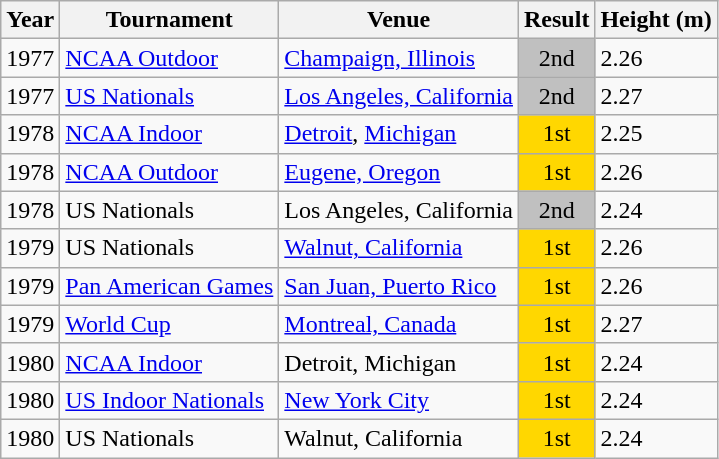<table class="wikitable sortable">
<tr>
<th>Year</th>
<th>Tournament</th>
<th>Venue</th>
<th>Result</th>
<th>Height (m)</th>
</tr>
<tr>
<td>1977</td>
<td><a href='#'>NCAA Outdoor</a></td>
<td><a href='#'>Champaign, Illinois</a></td>
<td bgcolor="silver" align="center">2nd</td>
<td>2.26</td>
</tr>
<tr>
<td>1977</td>
<td><a href='#'>US Nationals</a></td>
<td><a href='#'>Los Angeles, California</a></td>
<td bgcolor="silver" align="center">2nd</td>
<td>2.27</td>
</tr>
<tr>
<td>1978</td>
<td><a href='#'>NCAA Indoor</a></td>
<td><a href='#'>Detroit</a>, <a href='#'>Michigan</a></td>
<td bgcolor="gold" align="center">1st</td>
<td>2.25</td>
</tr>
<tr>
<td>1978</td>
<td><a href='#'>NCAA Outdoor</a></td>
<td><a href='#'>Eugene, Oregon</a></td>
<td bgcolor="gold" align="center">1st</td>
<td>2.26</td>
</tr>
<tr>
<td>1978</td>
<td>US Nationals</td>
<td>Los Angeles, California</td>
<td bgcolor="silver" align="center">2nd</td>
<td>2.24</td>
</tr>
<tr>
<td>1979</td>
<td>US Nationals</td>
<td><a href='#'>Walnut, California</a></td>
<td bgcolor="gold" align="center">1st</td>
<td>2.26</td>
</tr>
<tr>
<td>1979</td>
<td><a href='#'>Pan American Games</a></td>
<td><a href='#'>San Juan, Puerto Rico</a></td>
<td bgcolor="gold" align="center">1st</td>
<td>2.26</td>
</tr>
<tr>
<td>1979</td>
<td><a href='#'>World Cup</a></td>
<td><a href='#'>Montreal, Canada</a></td>
<td bgcolor="gold" align="center">1st</td>
<td>2.27</td>
</tr>
<tr>
<td>1980</td>
<td><a href='#'>NCAA Indoor</a></td>
<td>Detroit, Michigan</td>
<td bgcolor="gold" align="center">1st</td>
<td>2.24</td>
</tr>
<tr>
<td>1980</td>
<td><a href='#'>US Indoor Nationals</a></td>
<td><a href='#'>New York City</a></td>
<td bgcolor="gold" align="center">1st</td>
<td>2.24</td>
</tr>
<tr>
<td>1980</td>
<td>US Nationals</td>
<td>Walnut, California</td>
<td bgcolor="gold" align="center">1st</td>
<td>2.24</td>
</tr>
</table>
